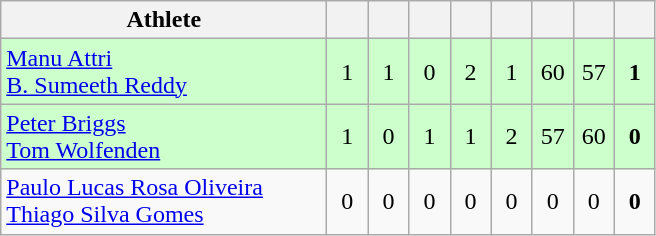<table class=wikitable style="text-align:center">
<tr>
<th width=210>Athlete</th>
<th width=20></th>
<th width=20></th>
<th width=20></th>
<th width=20></th>
<th width=20></th>
<th width=20></th>
<th width=20></th>
<th width=20></th>
</tr>
<tr bgcolor=ccffcc>
<td style="text-align:left"> <a href='#'>Manu Attri</a><br> <a href='#'>B. Sumeeth Reddy</a></td>
<td>1</td>
<td>1</td>
<td>0</td>
<td>2</td>
<td>1</td>
<td>60</td>
<td>57</td>
<td><strong>1</strong></td>
</tr>
<tr bgcolor=ccffcc>
<td style="text-align:left"> <a href='#'>Peter Briggs</a><br> <a href='#'>Tom Wolfenden</a></td>
<td>1</td>
<td>0</td>
<td>1</td>
<td>1</td>
<td>2</td>
<td>57</td>
<td>60</td>
<td><strong>0</strong></td>
</tr>
<tr>
<td style="text-align:left"> <a href='#'>Paulo Lucas Rosa Oliveira</a><br> <a href='#'>Thiago Silva Gomes</a></td>
<td>0</td>
<td>0</td>
<td>0</td>
<td>0</td>
<td>0</td>
<td>0</td>
<td>0</td>
<td><strong>0</strong></td>
</tr>
</table>
